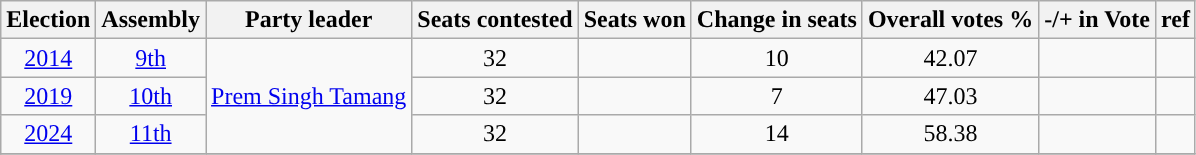<table class="wikitable" style="text-align:center">
<tr>
<th Style="background-color:">Election</th>
<th Style="background-color:">Assembly</th>
<th Style="background-color:">Party leader</th>
<th Style="background-color:">Seats contested</th>
<th Style="background-color:">Seats won</th>
<th Style="background-color:">Change in seats</th>
<th Style="background-color:">Overall votes %</th>
<th Style="background-color:">-/+ in Vote</th>
<th Style="background-color:">ref</th>
</tr>
<tr>
<td><a href='#'>2014</a></td>
<td><a href='#'>9th</a></td>
<td rowspan="3"><a href='#'>Prem Singh Tamang</a></td>
<td>32</td>
<td></td>
<td>10</td>
<td>42.07</td>
<td></td>
<td></td>
</tr>
<tr>
<td><a href='#'>2019</a></td>
<td><a href='#'>10th</a></td>
<td>32</td>
<td></td>
<td>7</td>
<td>47.03</td>
<td></td>
<td></td>
</tr>
<tr>
<td><a href='#'>2024</a></td>
<td><a href='#'>11th</a></td>
<td>32</td>
<td></td>
<td>14</td>
<td>58.38</td>
<td></td>
<td></td>
</tr>
<tr>
</tr>
</table>
